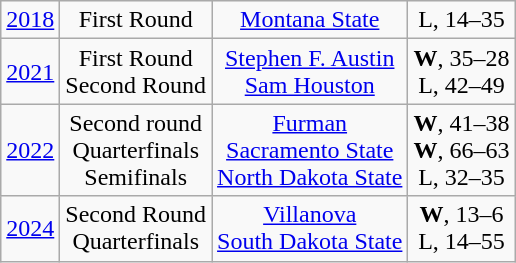<table class="wikitable" style="text-align:center">
<tr align="center">
<td><a href='#'>2018</a></td>
<td>First Round</td>
<td><a href='#'>Montana State</a></td>
<td>L, 14–35</td>
</tr>
<tr align="center">
<td><a href='#'>2021</a></td>
<td>First Round<br>Second Round</td>
<td><a href='#'>Stephen F. Austin</a><br><a href='#'>Sam Houston</a></td>
<td><strong>W</strong>, 35–28  <br>L, 42–49</td>
</tr>
<tr align="center">
<td><a href='#'>2022</a></td>
<td>Second round<br>Quarterfinals<br>Semifinals</td>
<td><a href='#'>Furman</a><br><a href='#'>Sacramento State</a><br><a href='#'>North Dakota State</a></td>
<td><strong>W</strong>, 41–38<br><strong>W</strong>, 66–63 <br>L, 32–35</td>
</tr>
<tr align="center">
<td><a href='#'>2024</a></td>
<td>Second Round<br>Quarterfinals</td>
<td><a href='#'>Villanova</a><br><a href='#'>South Dakota State</a></td>
<td><strong>W</strong>, 13–6<br>L, 14–55</td>
</tr>
</table>
